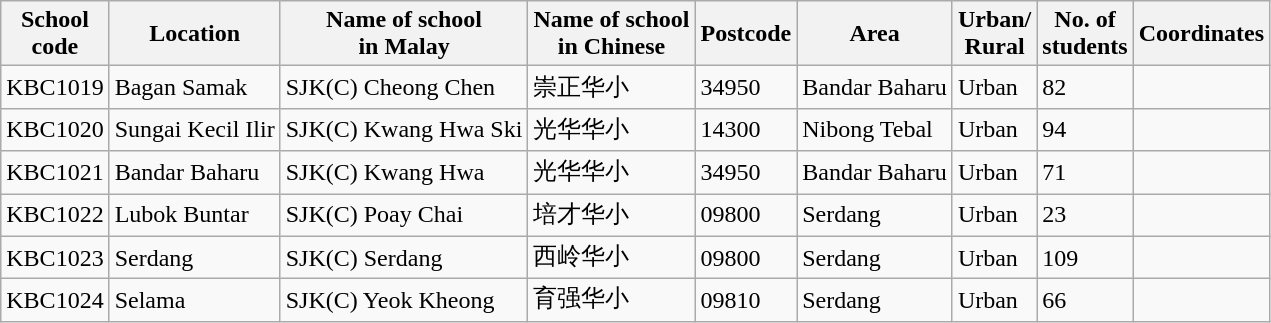<table class="wikitable sortable">
<tr>
<th>School<br>code</th>
<th>Location</th>
<th>Name of school<br>in Malay</th>
<th>Name of school<br>in Chinese</th>
<th>Postcode</th>
<th>Area</th>
<th>Urban/<br>Rural</th>
<th>No. of<br>students</th>
<th>Coordinates</th>
</tr>
<tr>
<td>KBC1019</td>
<td>Bagan Samak</td>
<td>SJK(C) Cheong Chen</td>
<td>崇正华小</td>
<td>34950</td>
<td>Bandar Baharu</td>
<td>Urban</td>
<td>82</td>
<td></td>
</tr>
<tr>
<td>KBC1020</td>
<td>Sungai Kecil Ilir</td>
<td>SJK(C) Kwang Hwa Ski</td>
<td>光华华小</td>
<td>14300</td>
<td>Nibong Tebal</td>
<td>Urban</td>
<td>94</td>
<td></td>
</tr>
<tr>
<td>KBC1021</td>
<td>Bandar Baharu</td>
<td>SJK(C) Kwang Hwa</td>
<td>光华华小</td>
<td>34950</td>
<td>Bandar Baharu</td>
<td>Urban</td>
<td>71</td>
<td></td>
</tr>
<tr>
<td>KBC1022</td>
<td>Lubok Buntar</td>
<td>SJK(C) Poay Chai</td>
<td>培才华小</td>
<td>09800</td>
<td>Serdang</td>
<td>Urban</td>
<td>23</td>
<td></td>
</tr>
<tr>
<td>KBC1023</td>
<td>Serdang</td>
<td>SJK(C) Serdang</td>
<td>西岭华小</td>
<td>09800</td>
<td>Serdang</td>
<td>Urban</td>
<td>109</td>
<td></td>
</tr>
<tr>
<td>KBC1024</td>
<td>Selama</td>
<td>SJK(C) Yeok Kheong</td>
<td>育强华小</td>
<td>09810</td>
<td>Serdang</td>
<td>Urban</td>
<td>66</td>
<td></td>
</tr>
</table>
